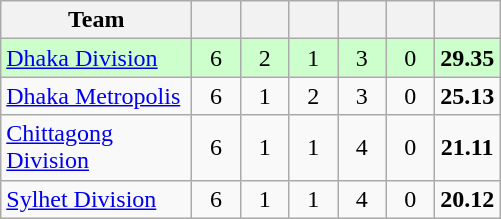<table class="wikitable" style="text-align:center">
<tr>
<th style="width:120px">Team</th>
<th style="width:25px"></th>
<th style="width:25px"></th>
<th style="width:25px"></th>
<th style="width:25px"></th>
<th style="width:25px"></th>
<th style="width:25px"></th>
</tr>
<tr style="background:#cfc;">
<td style="text-align:left"><a href='#'>Dhaka Division</a></td>
<td>6</td>
<td>2</td>
<td>1</td>
<td>3</td>
<td>0</td>
<td><strong>29.35</strong></td>
</tr>
<tr>
<td style="text-align:left"><a href='#'>Dhaka Metropolis</a></td>
<td>6</td>
<td>1</td>
<td>2</td>
<td>3</td>
<td>0</td>
<td><strong>25.13</strong></td>
</tr>
<tr>
<td style="text-align:left"><a href='#'>Chittagong Division</a></td>
<td>6</td>
<td>1</td>
<td>1</td>
<td>4</td>
<td>0</td>
<td><strong>21.11</strong></td>
</tr>
<tr>
<td style="text-align:left"><a href='#'>Sylhet Division</a></td>
<td>6</td>
<td>1</td>
<td>1</td>
<td>4</td>
<td>0</td>
<td><strong>20.12</strong></td>
</tr>
</table>
